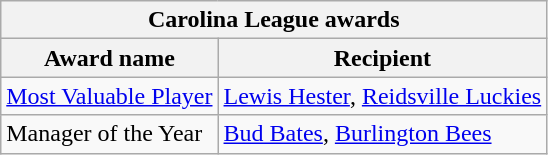<table class="wikitable">
<tr>
<th colspan="2">Carolina League awards</th>
</tr>
<tr>
<th>Award name</th>
<th>Recipient</th>
</tr>
<tr>
<td><a href='#'>Most Valuable Player</a></td>
<td><a href='#'>Lewis Hester</a>, <a href='#'>Reidsville Luckies</a></td>
</tr>
<tr>
<td>Manager of the Year</td>
<td><a href='#'>Bud Bates</a>, <a href='#'>Burlington Bees</a></td>
</tr>
</table>
